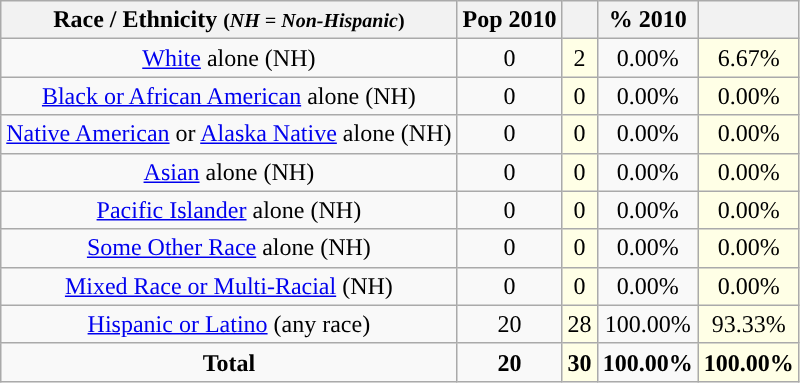<table class="wikitable" style="text-align:center;">
<tr>
<th>Race / Ethnicity <small>(<em>NH = Non-Hispanic</em>)</small></th>
<th>Pop 2010</th>
<th></th>
<th>% 2010</th>
<th></th>
</tr>
<tr>
<td><a href='#'>White</a> alone (NH)</td>
<td>0</td>
<td style='background: #ffffe6;'>2</td>
<td>0.00%</td>
<td style='background: #ffffe6;'>6.67%</td>
</tr>
<tr>
<td><a href='#'>Black or African American</a> alone (NH)</td>
<td>0</td>
<td style='background: #ffffe6;'>0</td>
<td>0.00%</td>
<td style='background: #ffffe6;'>0.00%</td>
</tr>
<tr>
<td><a href='#'>Native American</a> or <a href='#'>Alaska Native</a> alone (NH)</td>
<td>0</td>
<td style='background: #ffffe6;'>0</td>
<td>0.00%</td>
<td style='background: #ffffe6;'>0.00%</td>
</tr>
<tr>
<td><a href='#'>Asian</a> alone (NH)</td>
<td>0</td>
<td style='background: #ffffe6;'>0</td>
<td>0.00%</td>
<td style='background: #ffffe6;'>0.00%</td>
</tr>
<tr>
<td><a href='#'>Pacific Islander</a> alone (NH)</td>
<td>0</td>
<td style='background: #ffffe6;'>0</td>
<td>0.00%</td>
<td style='background: #ffffe6;'>0.00%</td>
</tr>
<tr>
<td><a href='#'>Some Other Race</a> alone (NH)</td>
<td>0</td>
<td style='background: #ffffe6;'>0</td>
<td>0.00%</td>
<td style='background: #ffffe6;'>0.00%</td>
</tr>
<tr>
<td><a href='#'>Mixed Race or Multi-Racial</a> (NH)</td>
<td>0</td>
<td style='background: #ffffe6;'>0</td>
<td>0.00%</td>
<td style='background: #ffffe6;'>0.00%</td>
</tr>
<tr>
<td><a href='#'>Hispanic or Latino</a> (any race)</td>
<td>20</td>
<td style='background: #ffffe6;'>28</td>
<td>100.00%</td>
<td style='background: #ffffe6;'>93.33%</td>
</tr>
<tr>
<td><strong>Total</strong></td>
<td><strong>20</strong></td>
<td style='background: #ffffe6;'><strong>30</strong></td>
<td><strong>100.00%</strong></td>
<td style='background: #ffffe6;'><strong>100.00%</strong></td>
</tr>
</table>
